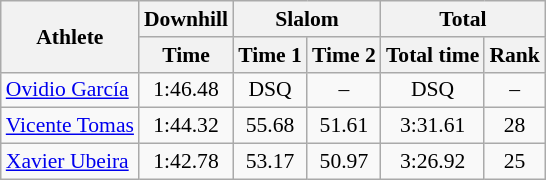<table class="wikitable" style="font-size:90%">
<tr>
<th rowspan="2">Athlete</th>
<th>Downhill</th>
<th colspan="2">Slalom</th>
<th colspan="2">Total</th>
</tr>
<tr>
<th>Time</th>
<th>Time 1</th>
<th>Time 2</th>
<th>Total time</th>
<th>Rank</th>
</tr>
<tr>
<td><a href='#'>Ovidio García</a></td>
<td align="center">1:46.48</td>
<td align="center">DSQ</td>
<td align="center">–</td>
<td align="center">DSQ</td>
<td align="center">–</td>
</tr>
<tr>
<td><a href='#'>Vicente Tomas</a></td>
<td align="center">1:44.32</td>
<td align="center">55.68</td>
<td align="center">51.61</td>
<td align="center">3:31.61</td>
<td align="center">28</td>
</tr>
<tr>
<td><a href='#'>Xavier Ubeira</a></td>
<td align="center">1:42.78</td>
<td align="center">53.17</td>
<td align="center">50.97</td>
<td align="center">3:26.92</td>
<td align="center">25</td>
</tr>
</table>
